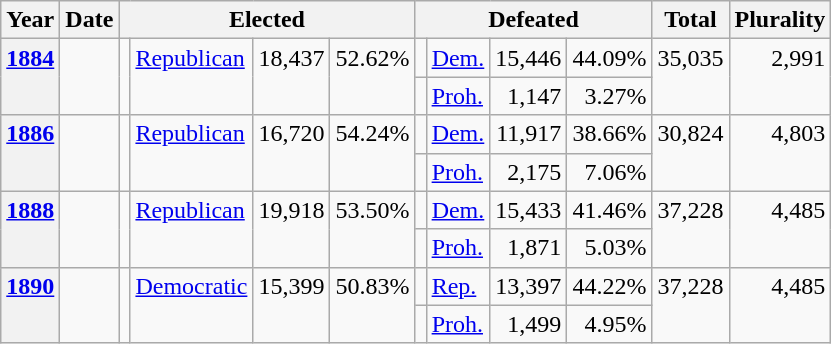<table class=wikitable>
<tr>
<th>Year</th>
<th>Date</th>
<th ! colspan="4">Elected</th>
<th ! colspan="4">Defeated</th>
<th>Total</th>
<th>Plurality</th>
</tr>
<tr>
<th rowspan="2" valign="top"><a href='#'>1884</a></th>
<td rowspan="2" valign="top"></td>
<td rowspan="2" valign="top"></td>
<td rowspan="2" valign="top" ><a href='#'>Republican</a></td>
<td rowspan="2" valign="top" align="right">18,437</td>
<td rowspan="2" valign="top" align="right">52.62%</td>
<td valign="top"></td>
<td valign="top" ><a href='#'>Dem.</a></td>
<td valign="top" align="right">15,446</td>
<td valign="top" align="right">44.09%</td>
<td rowspan="2" valign="top" align="right">35,035</td>
<td rowspan="2" valign="top" align="right">2,991</td>
</tr>
<tr>
<td valign="top"></td>
<td valign="top" ><a href='#'>Proh.</a></td>
<td valign="top" align="right">1,147</td>
<td valign="top" align="right">3.27%</td>
</tr>
<tr>
<th rowspan="2" valign="top"><a href='#'>1886</a></th>
<td rowspan="2" valign="top"></td>
<td rowspan="2" valign="top"></td>
<td rowspan="2" valign="top" ><a href='#'>Republican</a></td>
<td rowspan="2" valign="top" align="right">16,720</td>
<td rowspan="2" valign="top" align="right">54.24%</td>
<td valign="top"></td>
<td valign="top" ><a href='#'>Dem.</a></td>
<td valign="top" align="right">11,917</td>
<td valign="top" align="right">38.66%</td>
<td rowspan="2" valign="top" align="right">30,824</td>
<td rowspan="2" valign="top" align="right">4,803</td>
</tr>
<tr>
<td valign="top"></td>
<td valign="top" ><a href='#'>Proh.</a></td>
<td valign="top" align="right">2,175</td>
<td valign="top" align="right">7.06%</td>
</tr>
<tr>
<th rowspan="2" valign="top"><a href='#'>1888</a></th>
<td rowspan="2" valign="top"></td>
<td rowspan="2" valign="top"></td>
<td rowspan="2" valign="top" ><a href='#'>Republican</a></td>
<td rowspan="2" valign="top" align="right">19,918</td>
<td rowspan="2" valign="top" align="right">53.50%</td>
<td valign="top"></td>
<td valign="top" ><a href='#'>Dem.</a></td>
<td valign="top" align="right">15,433</td>
<td valign="top" align="right">41.46%</td>
<td rowspan="2" valign="top" align="right">37,228</td>
<td rowspan="2" valign="top" align="right">4,485</td>
</tr>
<tr>
<td valign="top"></td>
<td valign="top" ><a href='#'>Proh.</a></td>
<td valign="top" align="right">1,871</td>
<td valign="top" align="right">5.03%</td>
</tr>
<tr>
<th rowspan="2" valign="top"><a href='#'>1890</a></th>
<td rowspan="2" valign="top"></td>
<td rowspan="2" valign="top"></td>
<td rowspan="2" valign="top" ><a href='#'>Democratic</a></td>
<td rowspan="2" valign="top" align="right">15,399</td>
<td rowspan="2" valign="top" align="right">50.83%</td>
<td valign="top"></td>
<td valign="top" ><a href='#'>Rep.</a></td>
<td valign="top" align="right">13,397</td>
<td valign="top" align="right">44.22%</td>
<td rowspan="2" valign="top" align="right">37,228</td>
<td rowspan="2" valign="top" align="right">4,485</td>
</tr>
<tr>
<td valign="top"></td>
<td valign="top" ><a href='#'>Proh.</a></td>
<td valign="top" align="right">1,499</td>
<td valign="top" align="right">4.95%</td>
</tr>
</table>
